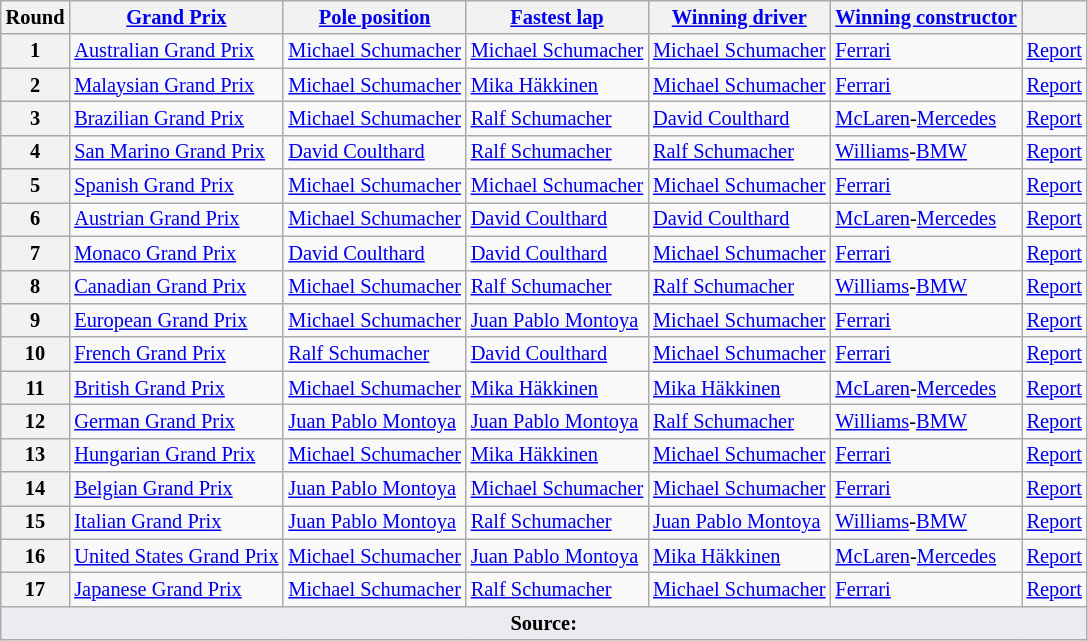<table class="wikitable sortable" style="font-size: 85%;">
<tr>
<th>Round</th>
<th><a href='#'>Grand Prix</a></th>
<th><a href='#'>Pole position</a></th>
<th><a href='#'>Fastest lap</a></th>
<th><a href='#'>Winning driver</a></th>
<th><a href='#'>Winning constructor</a></th>
<th class="unsortable"></th>
</tr>
<tr>
<th>1</th>
<td> <a href='#'>Australian Grand Prix</a></td>
<td> <a href='#'>Michael Schumacher</a></td>
<td nowrap> <a href='#'>Michael Schumacher</a></td>
<td nowrap> <a href='#'>Michael Schumacher</a></td>
<td> <a href='#'>Ferrari</a></td>
<td><a href='#'>Report</a></td>
</tr>
<tr>
<th>2</th>
<td> <a href='#'>Malaysian Grand Prix</a></td>
<td> <a href='#'>Michael Schumacher</a></td>
<td> <a href='#'>Mika Häkkinen</a></td>
<td> <a href='#'>Michael Schumacher</a></td>
<td> <a href='#'>Ferrari</a></td>
<td><a href='#'>Report</a></td>
</tr>
<tr>
<th>3</th>
<td> <a href='#'>Brazilian Grand Prix</a></td>
<td nowrap> <a href='#'>Michael Schumacher</a></td>
<td> <a href='#'>Ralf Schumacher</a></td>
<td> <a href='#'>David Coulthard</a></td>
<td nowrap> <a href='#'>McLaren</a>-<a href='#'>Mercedes</a></td>
<td><a href='#'>Report</a></td>
</tr>
<tr>
<th>4</th>
<td nowrap> <a href='#'>San Marino Grand Prix</a></td>
<td> <a href='#'>David Coulthard</a></td>
<td> <a href='#'>Ralf Schumacher</a></td>
<td> <a href='#'>Ralf Schumacher</a></td>
<td> <a href='#'>Williams</a>-<a href='#'>BMW</a></td>
<td><a href='#'>Report</a></td>
</tr>
<tr>
<th>5</th>
<td> <a href='#'>Spanish Grand Prix</a></td>
<td> <a href='#'>Michael Schumacher</a></td>
<td> <a href='#'>Michael Schumacher</a></td>
<td> <a href='#'>Michael Schumacher</a></td>
<td> <a href='#'>Ferrari</a></td>
<td><a href='#'>Report</a></td>
</tr>
<tr>
<th>6</th>
<td> <a href='#'>Austrian Grand Prix</a></td>
<td> <a href='#'>Michael Schumacher</a></td>
<td> <a href='#'>David Coulthard</a></td>
<td> <a href='#'>David Coulthard</a></td>
<td> <a href='#'>McLaren</a>-<a href='#'>Mercedes</a></td>
<td><a href='#'>Report</a></td>
</tr>
<tr>
<th>7</th>
<td> <a href='#'>Monaco Grand Prix</a></td>
<td> <a href='#'>David Coulthard</a></td>
<td> <a href='#'>David Coulthard</a></td>
<td> <a href='#'>Michael Schumacher</a></td>
<td> <a href='#'>Ferrari</a></td>
<td><a href='#'>Report</a></td>
</tr>
<tr>
<th>8</th>
<td> <a href='#'>Canadian Grand Prix</a></td>
<td> <a href='#'>Michael Schumacher</a></td>
<td> <a href='#'>Ralf Schumacher</a></td>
<td> <a href='#'>Ralf Schumacher</a></td>
<td> <a href='#'>Williams</a>-<a href='#'>BMW</a></td>
<td><a href='#'>Report</a></td>
</tr>
<tr>
<th>9</th>
<td> <a href='#'>European Grand Prix</a></td>
<td> <a href='#'>Michael Schumacher</a></td>
<td> <a href='#'>Juan Pablo Montoya</a></td>
<td> <a href='#'>Michael Schumacher</a></td>
<td> <a href='#'>Ferrari</a></td>
<td><a href='#'>Report</a></td>
</tr>
<tr>
<th>10</th>
<td> <a href='#'>French Grand Prix</a></td>
<td> <a href='#'>Ralf Schumacher</a></td>
<td> <a href='#'>David Coulthard</a></td>
<td> <a href='#'>Michael Schumacher</a></td>
<td> <a href='#'>Ferrari</a></td>
<td><a href='#'>Report</a></td>
</tr>
<tr>
<th>11</th>
<td> <a href='#'>British Grand Prix</a></td>
<td> <a href='#'>Michael Schumacher</a></td>
<td> <a href='#'>Mika Häkkinen</a></td>
<td> <a href='#'>Mika Häkkinen</a></td>
<td> <a href='#'>McLaren</a>-<a href='#'>Mercedes</a></td>
<td><a href='#'>Report</a></td>
</tr>
<tr>
<th>12</th>
<td> <a href='#'>German Grand Prix</a></td>
<td> <a href='#'>Juan Pablo Montoya</a></td>
<td> <a href='#'>Juan Pablo Montoya</a></td>
<td> <a href='#'>Ralf Schumacher</a></td>
<td> <a href='#'>Williams</a>-<a href='#'>BMW</a></td>
<td><a href='#'>Report</a></td>
</tr>
<tr>
<th>13</th>
<td> <a href='#'>Hungarian Grand Prix</a></td>
<td> <a href='#'>Michael Schumacher</a></td>
<td> <a href='#'>Mika Häkkinen</a></td>
<td> <a href='#'>Michael Schumacher</a></td>
<td> <a href='#'>Ferrari</a></td>
<td><a href='#'>Report</a></td>
</tr>
<tr>
<th>14</th>
<td> <a href='#'>Belgian Grand Prix</a></td>
<td nowrap> <a href='#'>Juan Pablo Montoya</a></td>
<td> <a href='#'>Michael Schumacher</a></td>
<td> <a href='#'>Michael Schumacher</a></td>
<td> <a href='#'>Ferrari</a></td>
<td><a href='#'>Report</a></td>
</tr>
<tr>
<th>15</th>
<td> <a href='#'>Italian Grand Prix</a></td>
<td> <a href='#'>Juan Pablo Montoya</a></td>
<td> <a href='#'>Ralf Schumacher</a></td>
<td nowrap> <a href='#'>Juan Pablo Montoya</a></td>
<td> <a href='#'>Williams</a>-<a href='#'>BMW</a></td>
<td><a href='#'>Report</a></td>
</tr>
<tr>
<th>16</th>
<td nowrap> <a href='#'>United States Grand Prix</a></td>
<td>  <a href='#'>Michael Schumacher</a></td>
<td> <a href='#'>Juan Pablo Montoya</a></td>
<td> <a href='#'>Mika Häkkinen</a></td>
<td> <a href='#'>McLaren</a>-<a href='#'>Mercedes</a></td>
<td><a href='#'>Report</a></td>
</tr>
<tr>
<th>17</th>
<td> <a href='#'>Japanese Grand Prix</a></td>
<td> <a href='#'>Michael Schumacher</a></td>
<td> <a href='#'>Ralf Schumacher</a></td>
<td> <a href='#'>Michael Schumacher</a></td>
<td> <a href='#'>Ferrari</a></td>
<td><a href='#'>Report</a></td>
</tr>
<tr class="sortbottom">
<td colspan="7" style="background-color:#EAECF0;text-align:center"><strong>Source:</strong></td>
</tr>
</table>
